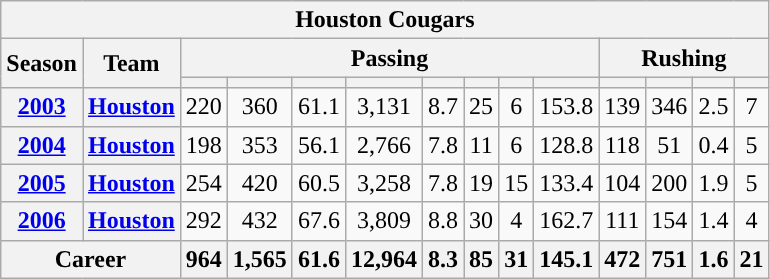<table class="wikitable" style="text-align:center;">
<tr>
<th colspan="16">Houston Cougars</th>
</tr>
<tr>
<th rowspan="2">Season</th>
<th rowspan="2">Team</th>
<th colspan="8">Passing</th>
<th colspan="4">Rushing</th>
</tr>
<tr>
<th></th>
<th></th>
<th></th>
<th></th>
<th></th>
<th></th>
<th></th>
<th></th>
<th></th>
<th></th>
<th></th>
<th></th>
</tr>
<tr>
<th><a href='#'>2003</a></th>
<th><a href='#'>Houston</a></th>
<td>220</td>
<td>360</td>
<td>61.1</td>
<td>3,131</td>
<td>8.7</td>
<td>25</td>
<td>6</td>
<td>153.8</td>
<td>139</td>
<td>346</td>
<td>2.5</td>
<td>7</td>
</tr>
<tr>
<th><a href='#'>2004</a></th>
<th><a href='#'>Houston</a></th>
<td>198</td>
<td>353</td>
<td>56.1</td>
<td>2,766</td>
<td>7.8</td>
<td>11</td>
<td>6</td>
<td>128.8</td>
<td>118</td>
<td>51</td>
<td>0.4</td>
<td>5</td>
</tr>
<tr>
<th><a href='#'>2005</a></th>
<th><a href='#'>Houston</a></th>
<td>254</td>
<td>420</td>
<td>60.5</td>
<td>3,258</td>
<td>7.8</td>
<td>19</td>
<td>15</td>
<td>133.4</td>
<td>104</td>
<td>200</td>
<td>1.9</td>
<td>5</td>
</tr>
<tr>
<th><a href='#'>2006</a></th>
<th><a href='#'>Houston</a></th>
<td>292</td>
<td>432</td>
<td>67.6</td>
<td>3,809</td>
<td>8.8</td>
<td>30</td>
<td>4</td>
<td>162.7</td>
<td>111</td>
<td>154</td>
<td>1.4</td>
<td>4</td>
</tr>
<tr>
<th colspan="2">Career</th>
<th>964</th>
<th>1,565</th>
<th>61.6</th>
<th>12,964</th>
<th>8.3</th>
<th>85</th>
<th>31</th>
<th>145.1</th>
<th>472</th>
<th>751</th>
<th>1.6</th>
<th>21</th>
</tr>
</table>
